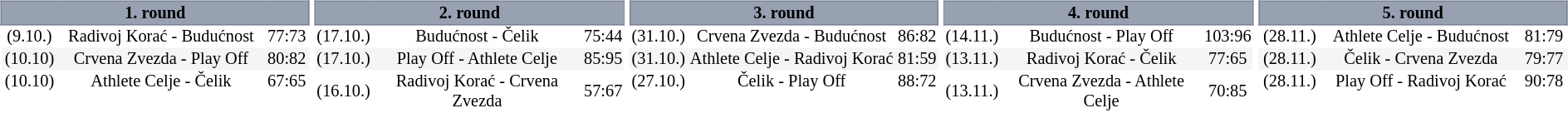<table width=100%>
<tr>
<td width=20% valign="top"><br><table border=0 cellspacing=0 cellpadding=1em style="font-size: 85%; border-collapse: collapse;" width=100%>
<tr>
<td colspan=5 bgcolor=#98A1B2 style="text-align: center; border:1px solid #7A8392;"><span><strong>1. round</strong></span></td>
</tr>
<tr align=center bgcolor=#FFFFFF>
<td>(9.10.)</td>
<td>Radivoj Korać - Budućnost</td>
<td>77:73</td>
</tr>
<tr align=center bgcolor=#f5f5f5>
<td>(10.10)</td>
<td>Crvena Zvezda - Play Off</td>
<td>80:82</td>
</tr>
<tr align=center bgcolor=#FFFFFF>
<td>(10.10)</td>
<td>Athlete Celje - Čelik</td>
<td>67:65</td>
</tr>
</table>
</td>
<td width=20% valign="top"><br><table border=0 cellspacing=0 cellpadding=1em style="font-size: 85%; border-collapse: collapse;" width=100%>
<tr>
<td colspan=5 bgcolor=#98A1B2 style="text-align: center; border:1px solid #7A8392;"><span><strong>2. round</strong></span></td>
</tr>
<tr align=center bgcolor=#FFFFFF>
<td>(17.10.)</td>
<td>Budućnost - Čelik</td>
<td>75:44</td>
</tr>
<tr align=center bgcolor=#f5f5f5>
<td>(17.10.)</td>
<td>Play Off - Athlete Celje</td>
<td>85:95</td>
</tr>
<tr align=center bgcolor=#FFFFFF>
<td>(16.10.)</td>
<td>Radivoj Korać - Crvena Zvezda</td>
<td>57:67</td>
</tr>
</table>
</td>
<td width=20% valign="top"><br><table border=0 cellspacing=0 cellpadding=1em style="font-size: 85%; border-collapse: collapse;" width=100%>
<tr>
<td colspan=5 bgcolor=#98A1B2 style="text-align: center; border:1px solid #7A8392;"><span><strong>3. round</strong></span></td>
</tr>
<tr align=center bgcolor=#FFFFFF>
<td>(31.10.)</td>
<td>Crvena Zvezda - Budućnost</td>
<td>86:82</td>
</tr>
<tr align=center bgcolor=#f5f5f5>
<td>(31.10.)</td>
<td>Athlete Celje - Radivoj Korać</td>
<td>81:59</td>
</tr>
<tr align=center bgcolor=#FFFFFF>
<td>(27.10.)</td>
<td>Čelik - Play Off</td>
<td>88:72</td>
</tr>
</table>
</td>
<td width=20% valign="top"><br><table border=0 cellspacing=0 cellpadding=1em style="font-size: 85%; border-collapse: collapse;" width=100%>
<tr>
<td colspan=5 bgcolor=#98A1B2 style="text-align: center; border:1px solid #7A8392;"><span><strong>4. round</strong></span></td>
</tr>
<tr align=center bgcolor=#FFFFFF>
<td>(14.11.)</td>
<td>Budućnost - Play Off</td>
<td>103:96</td>
</tr>
<tr align=center bgcolor=#f5f5f5>
<td>(13.11.)</td>
<td>Radivoj Korać - Čelik</td>
<td>77:65</td>
</tr>
<tr align=center bgcolor=#FFFFFF>
<td>(13.11.)</td>
<td>Crvena Zvezda - Athlete Celje</td>
<td>70:85</td>
</tr>
</table>
</td>
<td width=20% valign="top"><br><table border=0 cellspacing=0 cellpadding=1em style="font-size: 85%; border-collapse: collapse;" width=100%>
<tr>
<td colspan=5 bgcolor=#98A1B2 style="text-align: center; border:1px solid #7A8392;"><span><strong>5. round</strong> </span></td>
</tr>
<tr align=center bgcolor=#FFFFFF>
<td>(28.11.)</td>
<td>Athlete Celje - Budućnost</td>
<td>81:79</td>
</tr>
<tr align=center bgcolor=#f5f5f5>
<td>(28.11.)</td>
<td>Čelik - Crvena Zvezda</td>
<td>79:77</td>
</tr>
<tr align=center bgcolor=#FFFFFF>
<td>(28.11.)</td>
<td>Play Off - Radivoj Korać</td>
<td>90:78</td>
</tr>
</table>
</td>
</tr>
</table>
